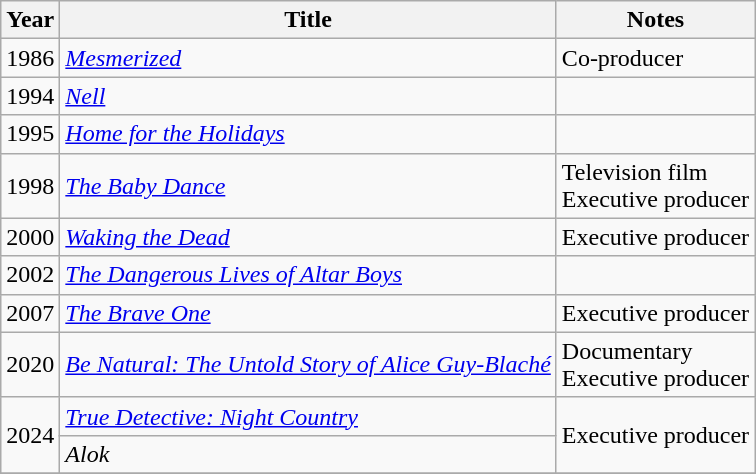<table class="wikitable sortable">
<tr>
<th>Year</th>
<th>Title</th>
<th class="unsortable">Notes</th>
</tr>
<tr>
<td>1986</td>
<td><em> <a href='#'>Mesmerized</a></em></td>
<td>Co-producer</td>
</tr>
<tr>
<td>1994</td>
<td><em><a href='#'>Nell</a></em></td>
<td></td>
</tr>
<tr>
<td>1995</td>
<td><em><a href='#'>Home for the Holidays</a></em></td>
<td></td>
</tr>
<tr>
<td>1998</td>
<td><em><a href='#'>The Baby Dance</a></em></td>
<td>Television film<br>Executive producer</td>
</tr>
<tr>
<td>2000</td>
<td><em><a href='#'>Waking the Dead</a></em></td>
<td>Executive producer</td>
</tr>
<tr>
<td>2002</td>
<td><em><a href='#'>The Dangerous Lives of Altar Boys</a></em></td>
<td></td>
</tr>
<tr>
<td>2007</td>
<td><em><a href='#'>The Brave One</a></em></td>
<td>Executive producer</td>
</tr>
<tr>
<td>2020</td>
<td><em><a href='#'>Be Natural: The Untold Story of Alice Guy-Blaché</a></em></td>
<td>Documentary<br>Executive producer</td>
</tr>
<tr>
<td rowspan=2>2024</td>
<td><em><a href='#'>True Detective: Night Country</a></em></td>
<td rowspan=2>Executive producer</td>
</tr>
<tr>
<td><em>Alok</em></td>
</tr>
<tr>
</tr>
</table>
